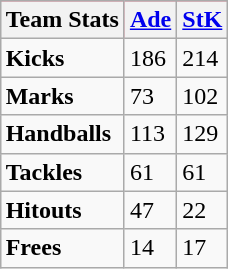<table class="wikitable" style="margin:1em auto;">
<tr bgcolor="#FF0033">
<th>Team Stats</th>
<th><a href='#'>Ade</a></th>
<th><a href='#'>StK</a></th>
</tr>
<tr>
<td><strong>Kicks</strong></td>
<td>186</td>
<td>214</td>
</tr>
<tr>
<td><strong>Marks</strong></td>
<td>73</td>
<td>102</td>
</tr>
<tr>
<td><strong>Handballs</strong></td>
<td>113</td>
<td>129</td>
</tr>
<tr>
<td><strong>Tackles</strong></td>
<td>61</td>
<td>61</td>
</tr>
<tr>
<td><strong>Hitouts</strong></td>
<td>47</td>
<td>22</td>
</tr>
<tr>
<td><strong>Frees</strong></td>
<td>14</td>
<td>17</td>
</tr>
</table>
